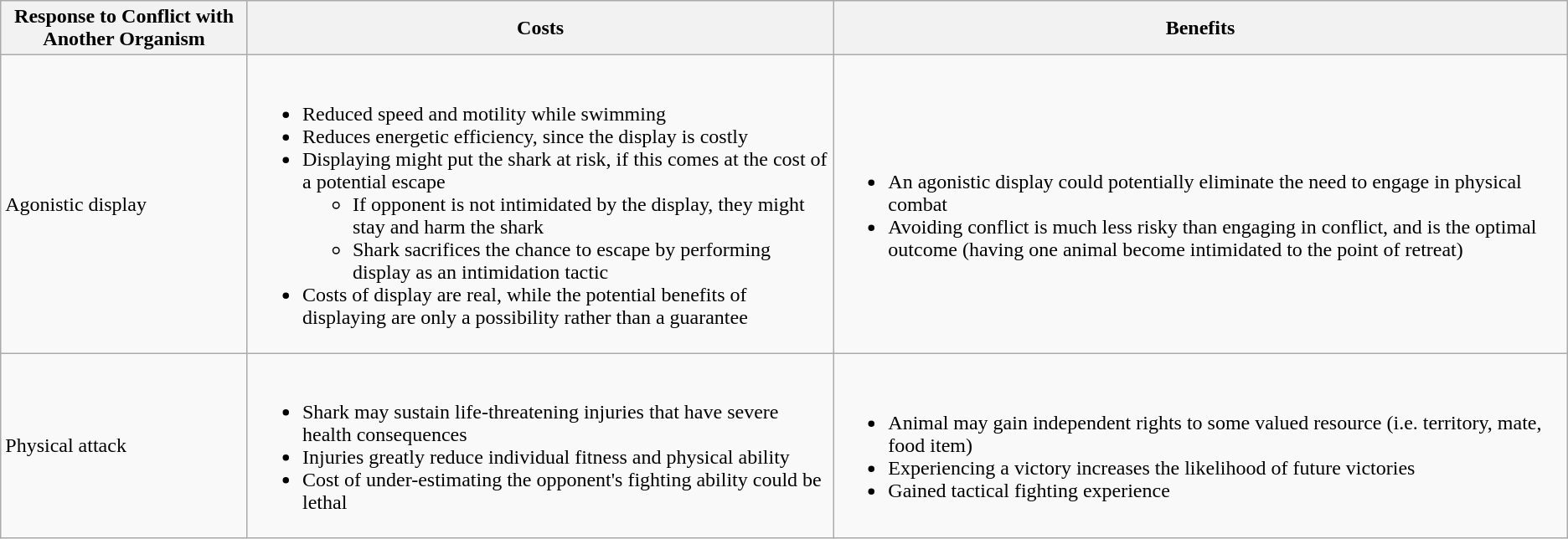<table class="wikitable">
<tr>
<th>Response to Conflict with Another Organism</th>
<th>Costs</th>
<th>Benefits</th>
</tr>
<tr>
<td>Agonistic display</td>
<td><br><ul><li>Reduced speed and motility while swimming</li><li>Reduces energetic efficiency, since the display is costly</li><li>Displaying might put the shark at risk, if this comes at the cost of a potential escape<ul><li>If opponent is not intimidated by the display, they might stay and harm the shark</li><li>Shark sacrifices the chance to escape by performing display as an intimidation tactic</li></ul></li><li>Costs of display are real, while the potential benefits of displaying are only a possibility rather than a guarantee</li></ul></td>
<td><br><ul><li>An agonistic display could potentially eliminate the need to engage in physical combat</li><li>Avoiding conflict is much less risky than engaging in conflict, and is the optimal outcome (having one animal become intimidated to the point of retreat)</li></ul></td>
</tr>
<tr>
<td>Physical attack</td>
<td><br><ul><li>Shark may sustain life-threatening injuries that have severe health consequences</li><li>Injuries greatly reduce individual fitness and physical ability</li><li>Cost of under-estimating the opponent's fighting ability could be lethal</li></ul></td>
<td><br><ul><li>Animal may gain independent rights to some valued resource (i.e. territory, mate, food item)</li><li>Experiencing a victory increases the likelihood of future victories</li><li>Gained tactical fighting experience</li></ul></td>
</tr>
</table>
